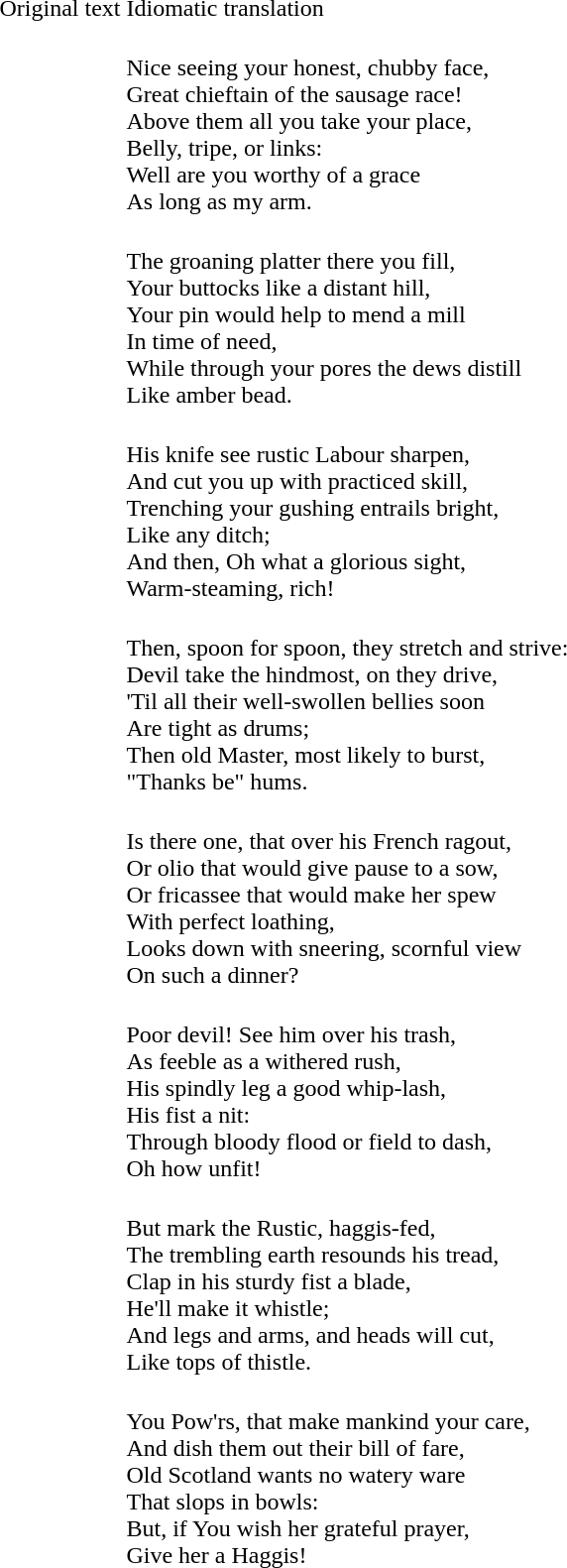<table>
<tr>
</tr>
<tr>
<td>Original text</td>
<td>Idiomatic translation</td>
</tr>
<tr>
<td><br></td>
<td valign="top"><br>Nice seeing your honest, chubby face,<br>Great chieftain of the sausage race!<br>Above them all you take your place,<br>Belly, tripe, or links:<br>Well are you worthy of a grace<br>As long as my arm.</td>
</tr>
<tr>
<td><br></td>
<td valign="top"><br>The groaning platter there you fill,<br>Your buttocks like a distant hill,<br>Your pin would help to mend a mill<br>In time of need,<br>While through your pores the dews distill<br>Like amber bead.</td>
</tr>
<tr>
<td><br></td>
<td valign="top"><br>His knife see rustic Labour sharpen,<br>And cut you up with practiced skill,<br>Trenching your gushing entrails bright,<br>Like any ditch;<br>And then, Oh what a glorious sight,<br>Warm-steaming, rich!</td>
</tr>
<tr>
<td><br></td>
<td valign="top"><br>Then, spoon for spoon, they stretch and strive:<br>Devil take the hindmost, on they drive,<br>'Til all their well-swollen bellies soon<br>Are tight as drums;<br>Then old Master, most likely to burst,<br>"Thanks be" hums.</td>
</tr>
<tr>
<td><br></td>
<td valign="top"><br>Is there one, that over his French ragout,<br>Or olio that would give pause to a sow,<br>Or fricassee that would make her spew<br>With perfect loathing,<br>Looks down with sneering, scornful view<br>On such a dinner?</td>
</tr>
<tr>
<td><br></td>
<td valign="top"><br>Poor devil! See him over his trash,<br>As feeble as a withered rush,<br>His spindly leg a good whip-lash,<br>His fist a nit:<br>Through bloody flood or field to dash,<br>Oh how unfit!</td>
</tr>
<tr>
<td><br></td>
<td valign="top"><br>But mark the Rustic, haggis-fed,<br>The trembling earth resounds his tread,<br>Clap in his sturdy fist a blade,<br>He'll make it whistle;<br>And legs and arms, and heads will cut,<br>Like tops of thistle.</td>
</tr>
<tr>
<td><br></td>
<td valign="top"><br>You Pow'rs, that make mankind your care,<br>And dish them out their bill of fare,<br>Old Scotland wants no watery ware<br>That slops in bowls:<br>But, if You wish her grateful prayer,<br>Give her a Haggis!</td>
</tr>
</table>
